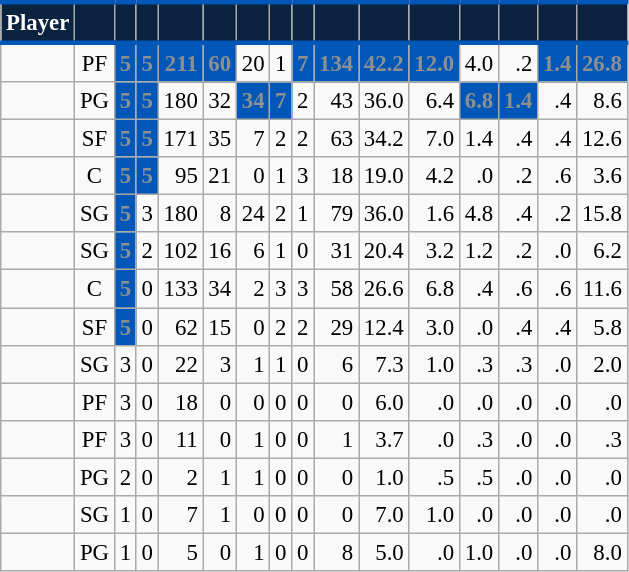<table class="wikitable sortable" style="font-size: 95%; text-align:right;">
<tr>
<th style="background:#0C2340; color:#FFFFFF; border-top:#0057B7 3px solid; border-bottom:#0057B7 3px solid;">Player</th>
<th style="background:#0C2340; color:#FFFFFF; border-top:#0057B7 3px solid; border-bottom:#0057B7 3px solid;"></th>
<th style="background:#0C2340; color:#FFFFFF; border-top:#0057B7 3px solid; border-bottom:#0057B7 3px solid;"></th>
<th style="background:#0C2340; color:#FFFFFF; border-top:#0057B7 3px solid; border-bottom:#0057B7 3px solid;"></th>
<th style="background:#0C2340; color:#FFFFFF; border-top:#0057B7 3px solid; border-bottom:#0057B7 3px solid;"></th>
<th style="background:#0C2340; color:#FFFFFF; border-top:#0057B7 3px solid; border-bottom:#0057B7 3px solid;"></th>
<th style="background:#0C2340; color:#FFFFFF; border-top:#0057B7 3px solid; border-bottom:#0057B7 3px solid;"></th>
<th style="background:#0C2340; color:#FFFFFF; border-top:#0057B7 3px solid; border-bottom:#0057B7 3px solid;"></th>
<th style="background:#0C2340; color:#FFFFFF; border-top:#0057B7 3px solid; border-bottom:#0057B7 3px solid;"></th>
<th style="background:#0C2340; color:#FFFFFF; border-top:#0057B7 3px solid; border-bottom:#0057B7 3px solid;"></th>
<th style="background:#0C2340; color:#FFFFFF; border-top:#0057B7 3px solid; border-bottom:#0057B7 3px solid;"></th>
<th style="background:#0C2340; color:#FFFFFF; border-top:#0057B7 3px solid; border-bottom:#0057B7 3px solid;"></th>
<th style="background:#0C2340; color:#FFFFFF; border-top:#0057B7 3px solid; border-bottom:#0057B7 3px solid;"></th>
<th style="background:#0C2340; color:#FFFFFF; border-top:#0057B7 3px solid; border-bottom:#0057B7 3px solid;"></th>
<th style="background:#0C2340; color:#FFFFFF; border-top:#0057B7 3px solid; border-bottom:#0057B7 3px solid;"></th>
<th style="background:#0C2340; color:#FFFFFF; border-top:#0057B7 3px solid; border-bottom:#0057B7 3px solid;"></th>
</tr>
<tr>
<td style="text-align:left;"></td>
<td style="text-align:center;">PF</td>
<td style="background:#0057B7; color:#8D9093;"><strong>5</strong></td>
<td style="background:#0057B7; color:#8D9093;"><strong>5</strong></td>
<td style="background:#0057B7; color:#8D9093;"><strong>211</strong></td>
<td style="background:#0057B7; color:#8D9093;"><strong>60</strong></td>
<td>20</td>
<td>1</td>
<td style="background:#0057B7; color:#8D9093;"><strong>7</strong></td>
<td style="background:#0057B7; color:#8D9093;"><strong>134</strong></td>
<td style="background:#0057B7; color:#8D9093;"><strong>42.2</strong></td>
<td style="background:#0057B7; color:#8D9093;"><strong>12.0</strong></td>
<td>4.0</td>
<td>.2</td>
<td style="background:#0057B7; color:#8D9093;"><strong>1.4</strong></td>
<td style="background:#0057B7; color:#8D9093;"><strong>26.8</strong></td>
</tr>
<tr>
<td style="text-align:left;"></td>
<td style="text-align:center;">PG</td>
<td style="background:#0057B7; color:#8D9093;"><strong>5</strong></td>
<td style="background:#0057B7; color:#8D9093;"><strong>5</strong></td>
<td>180</td>
<td>32</td>
<td style="background:#0057B7; color:#8D9093;"><strong>34</strong></td>
<td style="background:#0057B7; color:#8D9093;"><strong>7</strong></td>
<td>2</td>
<td>43</td>
<td>36.0</td>
<td>6.4</td>
<td style="background:#0057B7; color:#8D9093;"><strong>6.8</strong></td>
<td style="background:#0057B7; color:#8D9093;"><strong>1.4</strong></td>
<td>.4</td>
<td>8.6</td>
</tr>
<tr>
<td style="text-align:left;"></td>
<td style="text-align:center;">SF</td>
<td style="background:#0057B7; color:#8D9093;"><strong>5</strong></td>
<td style="background:#0057B7; color:#8D9093;"><strong>5</strong></td>
<td>171</td>
<td>35</td>
<td>7</td>
<td>2</td>
<td>2</td>
<td>63</td>
<td>34.2</td>
<td>7.0</td>
<td>1.4</td>
<td>.4</td>
<td>.4</td>
<td>12.6</td>
</tr>
<tr>
<td style="text-align:left;"></td>
<td style="text-align:center;">C</td>
<td style="background:#0057B7; color:#8D9093;"><strong>5</strong></td>
<td style="background:#0057B7; color:#8D9093;"><strong>5</strong></td>
<td>95</td>
<td>21</td>
<td>0</td>
<td>1</td>
<td>3</td>
<td>18</td>
<td>19.0</td>
<td>4.2</td>
<td>.0</td>
<td>.2</td>
<td>.6</td>
<td>3.6</td>
</tr>
<tr>
<td style="text-align:left;"></td>
<td style="text-align:center;">SG</td>
<td style="background:#0057B7; color:#8D9093;"><strong>5</strong></td>
<td>3</td>
<td>180</td>
<td>8</td>
<td>24</td>
<td>2</td>
<td>1</td>
<td>79</td>
<td>36.0</td>
<td>1.6</td>
<td>4.8</td>
<td>.4</td>
<td>.2</td>
<td>15.8</td>
</tr>
<tr>
<td style="text-align:left;"></td>
<td style="text-align:center;">SG</td>
<td style="background:#0057B7; color:#8D9093;"><strong>5</strong></td>
<td>2</td>
<td>102</td>
<td>16</td>
<td>6</td>
<td>1</td>
<td>0</td>
<td>31</td>
<td>20.4</td>
<td>3.2</td>
<td>1.2</td>
<td>.2</td>
<td>.0</td>
<td>6.2</td>
</tr>
<tr>
<td style="text-align:left;"></td>
<td style="text-align:center;">C</td>
<td style="background:#0057B7; color:#8D9093;"><strong>5</strong></td>
<td>0</td>
<td>133</td>
<td>34</td>
<td>2</td>
<td>3</td>
<td>3</td>
<td>58</td>
<td>26.6</td>
<td>6.8</td>
<td>.4</td>
<td>.6</td>
<td>.6</td>
<td>11.6</td>
</tr>
<tr>
<td style="text-align:left;"></td>
<td style="text-align:center;">SF</td>
<td style="background:#0057B7; color:#8D9093;"><strong>5</strong></td>
<td>0</td>
<td>62</td>
<td>15</td>
<td>0</td>
<td>2</td>
<td>2</td>
<td>29</td>
<td>12.4</td>
<td>3.0</td>
<td>.0</td>
<td>.4</td>
<td>.4</td>
<td>5.8</td>
</tr>
<tr>
<td style="text-align:left;"></td>
<td style="text-align:center;">SG</td>
<td>3</td>
<td>0</td>
<td>22</td>
<td>3</td>
<td>1</td>
<td>1</td>
<td>0</td>
<td>6</td>
<td>7.3</td>
<td>1.0</td>
<td>.3</td>
<td>.3</td>
<td>.0</td>
<td>2.0</td>
</tr>
<tr>
<td style="text-align:left;"></td>
<td style="text-align:center;">PF</td>
<td>3</td>
<td>0</td>
<td>18</td>
<td>0</td>
<td>0</td>
<td>0</td>
<td>0</td>
<td>0</td>
<td>6.0</td>
<td>.0</td>
<td>.0</td>
<td>.0</td>
<td>.0</td>
<td>.0</td>
</tr>
<tr>
<td style="text-align:left;"></td>
<td style="text-align:center;">PF</td>
<td>3</td>
<td>0</td>
<td>11</td>
<td>0</td>
<td>1</td>
<td>0</td>
<td>0</td>
<td>1</td>
<td>3.7</td>
<td>.0</td>
<td>.3</td>
<td>.0</td>
<td>.0</td>
<td>.3</td>
</tr>
<tr>
<td style="text-align:left;"></td>
<td style="text-align:center;">PG</td>
<td>2</td>
<td>0</td>
<td>2</td>
<td>1</td>
<td>1</td>
<td>0</td>
<td>0</td>
<td>0</td>
<td>1.0</td>
<td>.5</td>
<td>.5</td>
<td>.0</td>
<td>.0</td>
<td>.0</td>
</tr>
<tr>
<td style="text-align:left;"></td>
<td style="text-align:center;">SG</td>
<td>1</td>
<td>0</td>
<td>7</td>
<td>1</td>
<td>0</td>
<td>0</td>
<td>0</td>
<td>0</td>
<td>7.0</td>
<td>1.0</td>
<td>.0</td>
<td>.0</td>
<td>.0</td>
<td>.0</td>
</tr>
<tr>
<td style="text-align:left;"></td>
<td style="text-align:center;">PG</td>
<td>1</td>
<td>0</td>
<td>5</td>
<td>0</td>
<td>1</td>
<td>0</td>
<td>0</td>
<td>8</td>
<td>5.0</td>
<td>.0</td>
<td>1.0</td>
<td>.0</td>
<td>.0</td>
<td>8.0</td>
</tr>
</table>
